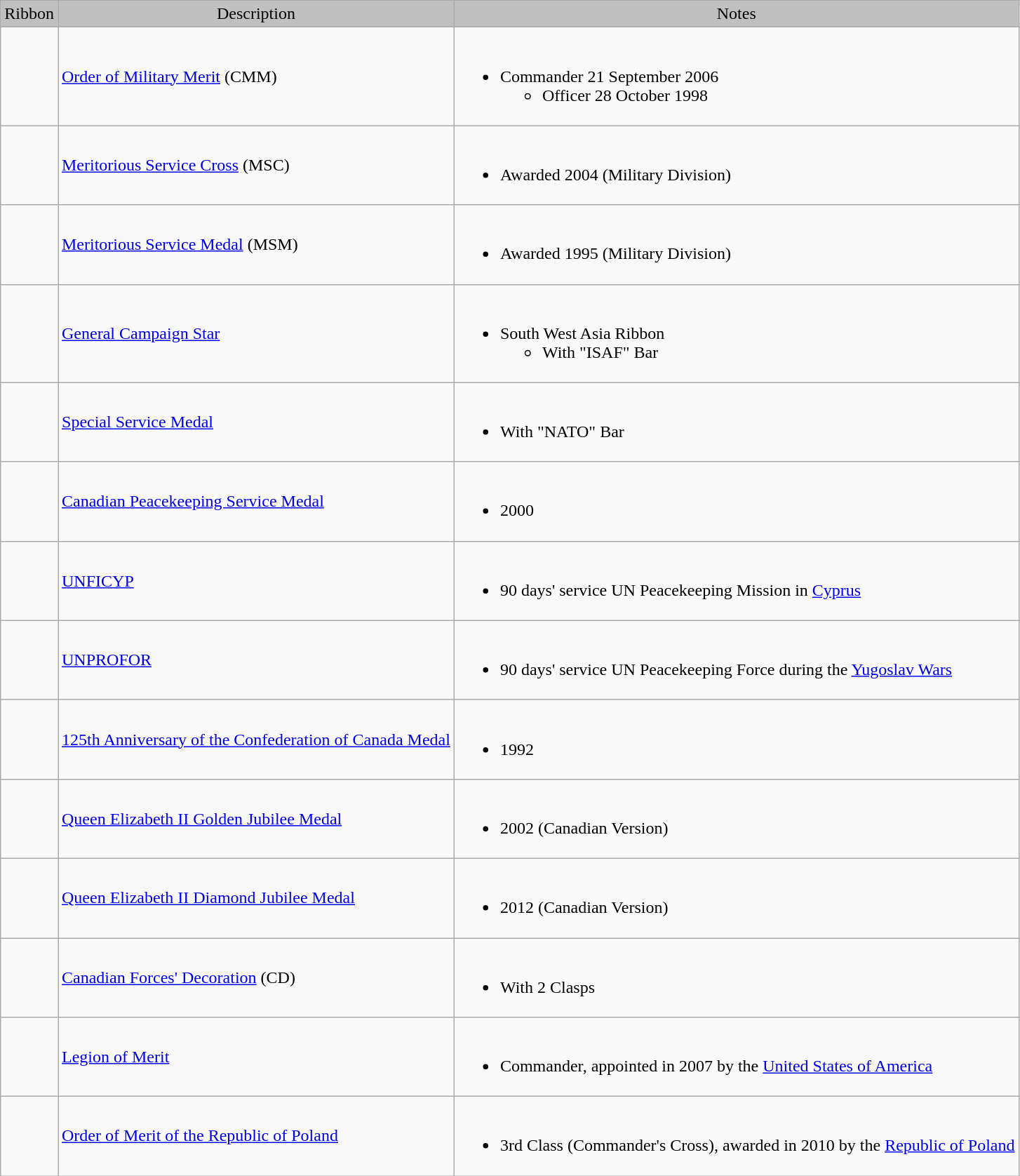<table class="wikitable">
<tr style="background:silver; text-align:center;">
<td>Ribbon</td>
<td>Description</td>
<td>Notes</td>
</tr>
<tr>
<td></td>
<td><a href='#'>Order of Military Merit</a> (CMM)</td>
<td><br><ul><li>Commander 21 September 2006<ul><li>Officer 28 October 1998</li></ul></li></ul></td>
</tr>
<tr>
<td></td>
<td><a href='#'>Meritorious Service Cross</a> (MSC)</td>
<td><br><ul><li>Awarded 2004 (Military Division)</li></ul></td>
</tr>
<tr>
<td></td>
<td><a href='#'>Meritorious Service Medal</a> (MSM)</td>
<td><br><ul><li>Awarded 1995 (Military Division)</li></ul></td>
</tr>
<tr>
<td></td>
<td><a href='#'>General Campaign Star</a></td>
<td><br><ul><li>South West Asia Ribbon<ul><li>With "ISAF" Bar</li></ul></li></ul></td>
</tr>
<tr>
<td></td>
<td><a href='#'>Special Service Medal</a></td>
<td><br><ul><li>With "NATO" Bar</li></ul></td>
</tr>
<tr>
<td></td>
<td><a href='#'>Canadian Peacekeeping Service Medal</a></td>
<td><br><ul><li>2000</li></ul></td>
</tr>
<tr>
<td></td>
<td><a href='#'>UNFICYP</a></td>
<td><br><ul><li>90 days' service UN Peacekeeping Mission in <a href='#'>Cyprus</a></li></ul></td>
</tr>
<tr>
<td></td>
<td><a href='#'>UNPROFOR</a></td>
<td><br><ul><li>90 days' service UN Peacekeeping Force during the <a href='#'>Yugoslav Wars</a></li></ul></td>
</tr>
<tr>
<td></td>
<td><a href='#'>125th Anniversary of the Confederation of Canada Medal</a></td>
<td><br><ul><li>1992</li></ul></td>
</tr>
<tr>
<td></td>
<td><a href='#'>Queen Elizabeth II Golden Jubilee Medal</a></td>
<td><br><ul><li>2002 (Canadian Version)</li></ul></td>
</tr>
<tr>
<td></td>
<td><a href='#'>Queen Elizabeth II Diamond Jubilee Medal</a></td>
<td><br><ul><li>2012 (Canadian Version)</li></ul></td>
</tr>
<tr>
<td></td>
<td><a href='#'>Canadian Forces' Decoration</a> (CD)</td>
<td><br><ul><li>With 2 Clasps</li></ul></td>
</tr>
<tr>
<td></td>
<td><a href='#'>Legion of Merit</a></td>
<td><br><ul><li>Commander, appointed in 2007 by the <a href='#'>United States of America</a></li></ul></td>
</tr>
<tr>
<td></td>
<td><a href='#'>Order of Merit of the Republic of Poland</a></td>
<td><br><ul><li>3rd Class (Commander's Cross), awarded in 2010 by the <a href='#'>Republic of Poland</a></li></ul></td>
</tr>
</table>
